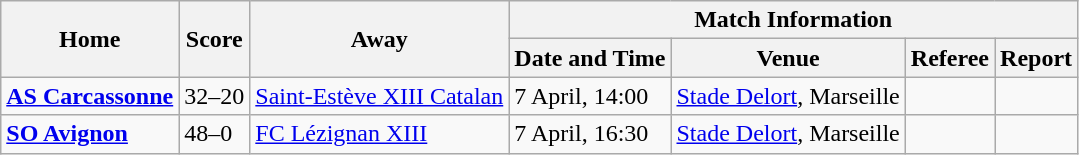<table class="wikitable defaultcenter col1left col3left">
<tr>
<th scope="col" rowspan=2>Home</th>
<th scope="col" rowspan=2>Score</th>
<th scope="col" rowspan=2>Away</th>
<th scope="col" colspan=4>Match Information</th>
</tr>
<tr>
<th scope="col">Date and Time</th>
<th scope="col">Venue</th>
<th scope="col">Referee</th>
<th scope="col">Report</th>
</tr>
<tr>
<td> <strong><a href='#'>AS Carcassonne</a></strong></td>
<td>32–20</td>
<td> <a href='#'>Saint-Estève XIII Catalan</a></td>
<td>7 April, 14:00</td>
<td><a href='#'>Stade Delort</a>, Marseille</td>
<td></td>
<td></td>
</tr>
<tr>
<td> <strong><a href='#'>SO Avignon</a></strong></td>
<td>48–0</td>
<td> <a href='#'>FC Lézignan XIII</a></td>
<td>7 April, 16:30</td>
<td><a href='#'>Stade Delort</a>, Marseille</td>
<td></td>
<td></td>
</tr>
</table>
